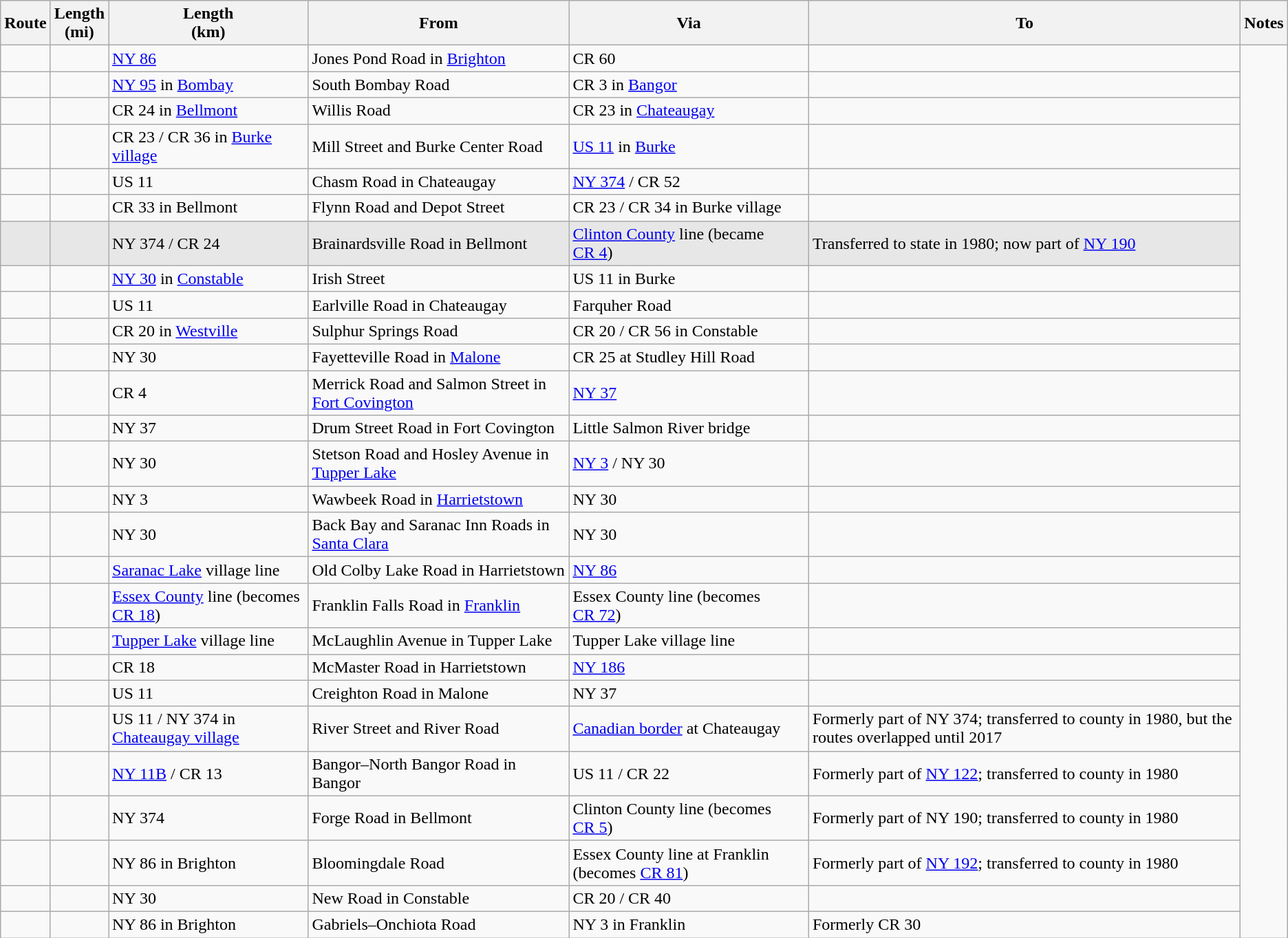<table class="wikitable sortable">
<tr>
<th>Route</th>
<th>Length<br>(mi)</th>
<th>Length<br>(km)</th>
<th class="unsortable">From</th>
<th class="unsortable">Via</th>
<th class="unsortable">To</th>
<th class="unsortable">Notes</th>
</tr>
<tr>
<td id="31"></td>
<td></td>
<td><a href='#'>NY&nbsp;86</a></td>
<td>Jones Pond Road in <a href='#'>Brighton</a></td>
<td>CR 60</td>
<td></td>
</tr>
<tr>
<td id="32"></td>
<td></td>
<td><a href='#'>NY&nbsp;95</a> in <a href='#'>Bombay</a></td>
<td>South Bombay Road</td>
<td>CR 3 in <a href='#'>Bangor</a></td>
<td></td>
</tr>
<tr>
<td id="33"></td>
<td></td>
<td>CR 24 in <a href='#'>Bellmont</a></td>
<td>Willis Road</td>
<td>CR 23 in <a href='#'>Chateaugay</a></td>
<td></td>
</tr>
<tr>
<td id="34"></td>
<td></td>
<td>CR 23 / CR 36 in <a href='#'>Burke village</a></td>
<td>Mill Street and Burke Center Road</td>
<td><a href='#'>US 11</a> in <a href='#'>Burke</a></td>
<td></td>
</tr>
<tr>
<td id="35"></td>
<td></td>
<td>US 11</td>
<td>Chasm Road in Chateaugay</td>
<td><a href='#'>NY&nbsp;374</a> / CR 52</td>
<td></td>
</tr>
<tr>
<td id="36"></td>
<td></td>
<td>CR 33 in Bellmont</td>
<td>Flynn Road and Depot Street</td>
<td>CR 23 / CR 34 in Burke village</td>
<td></td>
</tr>
<tr bgcolor="#e7e7e7">
<td id="37"></td>
<td></td>
<td>NY 374 / CR 24</td>
<td>Brainardsville Road in Bellmont</td>
<td><a href='#'>Clinton County</a> line (became <a href='#'>CR 4</a>)</td>
<td>Transferred to state in 1980; now part of <a href='#'>NY&nbsp;190</a></td>
</tr>
<tr>
<td id="38"></td>
<td></td>
<td><a href='#'>NY&nbsp;30</a> in <a href='#'>Constable</a></td>
<td>Irish Street</td>
<td>US 11 in Burke</td>
<td></td>
</tr>
<tr>
<td id="39"></td>
<td></td>
<td>US 11</td>
<td>Earlville Road in Chateaugay</td>
<td>Farquher Road</td>
<td></td>
</tr>
<tr>
<td id="40"></td>
<td></td>
<td>CR 20 in <a href='#'>Westville</a></td>
<td>Sulphur Springs Road</td>
<td>CR 20 / CR 56 in Constable</td>
<td></td>
</tr>
<tr>
<td id="41"></td>
<td></td>
<td>NY 30</td>
<td>Fayetteville Road in <a href='#'>Malone</a></td>
<td>CR 25 at Studley Hill Road</td>
<td></td>
</tr>
<tr>
<td id="42"></td>
<td></td>
<td>CR 4</td>
<td>Merrick Road and Salmon Street in <a href='#'>Fort Covington</a></td>
<td><a href='#'>NY&nbsp;37</a></td>
<td></td>
</tr>
<tr>
<td id="43"></td>
<td></td>
<td>NY 37</td>
<td>Drum Street Road in Fort Covington</td>
<td>Little Salmon River bridge</td>
<td></td>
</tr>
<tr>
<td id="44"></td>
<td></td>
<td>NY 30</td>
<td>Stetson Road and Hosley Avenue in <a href='#'>Tupper Lake</a></td>
<td><a href='#'>NY 3</a> / NY 30</td>
<td></td>
</tr>
<tr>
<td id="45"></td>
<td></td>
<td>NY 3</td>
<td>Wawbeek Road in <a href='#'>Harrietstown</a></td>
<td>NY 30</td>
<td></td>
</tr>
<tr>
<td id="46"></td>
<td></td>
<td>NY 30</td>
<td>Back Bay and Saranac Inn Roads in <a href='#'>Santa Clara</a></td>
<td>NY 30</td>
<td></td>
</tr>
<tr>
<td id="47"></td>
<td></td>
<td><a href='#'>Saranac Lake</a> village line</td>
<td>Old Colby Lake Road in Harrietstown</td>
<td><a href='#'>NY&nbsp;86</a></td>
<td></td>
</tr>
<tr>
<td id="48"></td>
<td></td>
<td><a href='#'>Essex County</a> line (becomes <a href='#'>CR 18</a>)</td>
<td>Franklin Falls Road in <a href='#'>Franklin</a></td>
<td>Essex County line (becomes <a href='#'>CR 72</a>)</td>
<td></td>
</tr>
<tr>
<td id="49"></td>
<td></td>
<td><a href='#'>Tupper Lake</a> village line</td>
<td>McLaughlin Avenue in Tupper Lake</td>
<td>Tupper Lake village line</td>
<td></td>
</tr>
<tr>
<td id="50"></td>
<td></td>
<td>CR 18</td>
<td>McMaster Road in Harrietstown</td>
<td><a href='#'>NY&nbsp;186</a></td>
<td></td>
</tr>
<tr>
<td id="51"></td>
<td></td>
<td>US 11</td>
<td>Creighton Road in Malone</td>
<td>NY 37</td>
<td></td>
</tr>
<tr>
<td id="52"></td>
<td></td>
<td>US 11 / NY 374 in <a href='#'>Chateaugay village</a></td>
<td>River Street and River Road</td>
<td><a href='#'>Canadian border</a> at Chateaugay</td>
<td>Formerly part of NY 374; transferred to county in 1980, but the routes overlapped until 2017</td>
</tr>
<tr>
<td id="53"></td>
<td></td>
<td><a href='#'>NY&nbsp;11B</a> / CR 13</td>
<td>Bangor–North Bangor Road in Bangor</td>
<td>US 11 / CR 22</td>
<td>Formerly part of <a href='#'>NY&nbsp;122</a>; transferred to county in 1980</td>
</tr>
<tr>
<td id="54"></td>
<td></td>
<td>NY 374</td>
<td>Forge Road in Bellmont</td>
<td>Clinton County line (becomes <a href='#'>CR 5</a>)</td>
<td>Formerly part of NY 190; transferred to county in 1980</td>
</tr>
<tr>
<td id="55"></td>
<td></td>
<td>NY 86 in Brighton</td>
<td>Bloomingdale Road</td>
<td>Essex County line at Franklin (becomes <a href='#'>CR 81</a>)</td>
<td>Formerly part of <a href='#'>NY&nbsp;192</a>; transferred to county in 1980</td>
</tr>
<tr>
<td id="56"></td>
<td></td>
<td>NY 30</td>
<td>New Road in Constable</td>
<td>CR 20 / CR 40</td>
<td></td>
</tr>
<tr>
<td id="60"></td>
<td></td>
<td>NY 86 in Brighton</td>
<td>Gabriels–Onchiota Road</td>
<td>NY 3 in Franklin</td>
<td>Formerly CR 30</td>
</tr>
</table>
